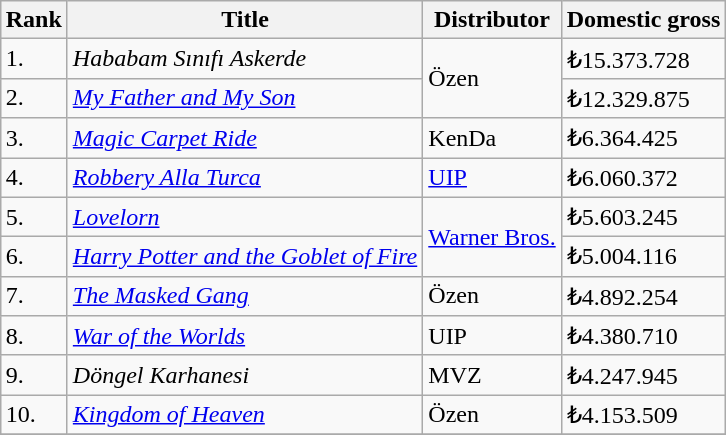<table class="wikitable sortable" style="margin:auto; margin:auto;">
<tr>
<th>Rank</th>
<th>Title</th>
<th>Distributor</th>
<th>Domestic gross</th>
</tr>
<tr>
<td>1.</td>
<td><em>Hababam Sınıfı Askerde</em></td>
<td rowspan="2">Özen</td>
<td>₺15.373.728</td>
</tr>
<tr>
<td>2.</td>
<td><em><a href='#'>My Father and My Son</a></em></td>
<td>₺12.329.875</td>
</tr>
<tr>
<td>3.</td>
<td><em><a href='#'>Magic Carpet Ride</a></em></td>
<td>KenDa</td>
<td>₺6.364.425</td>
</tr>
<tr>
<td>4.</td>
<td><em><a href='#'>Robbery Alla Turca</a></em></td>
<td><a href='#'>UIP</a></td>
<td>₺6.060.372</td>
</tr>
<tr>
<td>5.</td>
<td><em><a href='#'>Lovelorn</a></em></td>
<td rowspan="2"><a href='#'>Warner Bros.</a></td>
<td>₺5.603.245</td>
</tr>
<tr>
<td>6.</td>
<td><em><a href='#'>Harry Potter and the Goblet of Fire</a></em></td>
<td>₺5.004.116</td>
</tr>
<tr>
<td>7.</td>
<td><em><a href='#'>The Masked Gang</a></em></td>
<td>Özen</td>
<td>₺4.892.254</td>
</tr>
<tr>
<td>8.</td>
<td><em><a href='#'>War of the Worlds</a></em></td>
<td>UIP</td>
<td>₺4.380.710</td>
</tr>
<tr>
<td>9.</td>
<td><em>Döngel Karhanesi</em></td>
<td>MVZ</td>
<td>₺4.247.945</td>
</tr>
<tr>
<td>10.</td>
<td><em><a href='#'>Kingdom of Heaven</a></em></td>
<td>Özen</td>
<td>₺4.153.509</td>
</tr>
<tr>
</tr>
</table>
